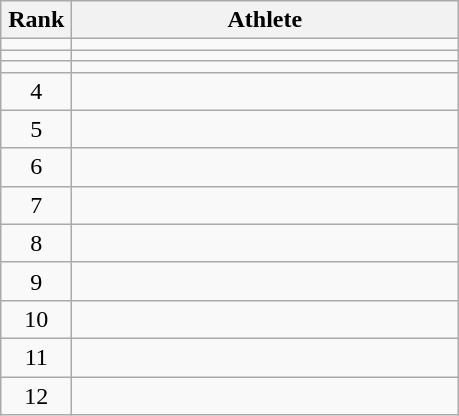<table class="wikitable" style="text-align: center;">
<tr>
<th width=40>Rank</th>
<th width=250>Athlete</th>
</tr>
<tr>
<td></td>
<td align="left"></td>
</tr>
<tr>
<td></td>
<td align="left"></td>
</tr>
<tr>
<td></td>
<td align="left"></td>
</tr>
<tr>
<td>4</td>
<td align="left"></td>
</tr>
<tr>
<td>5</td>
<td align="left"></td>
</tr>
<tr>
<td>6</td>
<td align="left"></td>
</tr>
<tr>
<td>7</td>
<td align="left"></td>
</tr>
<tr>
<td>8</td>
<td align="left"></td>
</tr>
<tr>
<td>9</td>
<td align="left"></td>
</tr>
<tr>
<td>10</td>
<td align="left"></td>
</tr>
<tr>
<td>11</td>
<td align="left"></td>
</tr>
<tr>
<td>12</td>
<td align="left"></td>
</tr>
</table>
